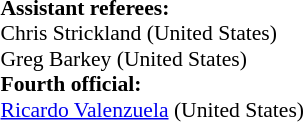<table width=100% style="font-size: 90%">
<tr>
<td><br><strong>Assistant referees:</strong>
<br>Chris Strickland (United States)
<br>Greg Barkey (United States)
<br><strong>Fourth official:</strong>
<br><a href='#'>Ricardo Valenzuela</a> (United States)</td>
</tr>
</table>
